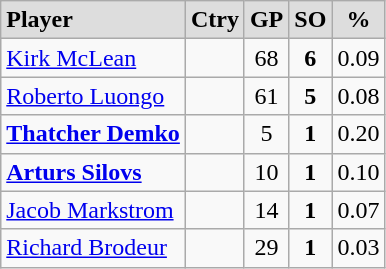<table class="wikitable">
<tr align="center" style="font-weight:bold; background-color:#dddddd;" |>
<td align="left">Player</td>
<td>Ctry</td>
<td>GP</td>
<td>SO</td>
<td>%</td>
</tr>
<tr align="center">
<td align="left"><a href='#'>Kirk McLean</a></td>
<td></td>
<td>68</td>
<td><strong>6</strong></td>
<td>0.09</td>
</tr>
<tr align="center">
<td align="left"><a href='#'>Roberto Luongo</a></td>
<td></td>
<td>61</td>
<td><strong>5</strong></td>
<td>0.08</td>
</tr>
<tr align="center">
<td align="left"><strong><a href='#'>Thatcher Demko</a></strong></td>
<td></td>
<td>5</td>
<td><strong>1</strong></td>
<td>0.20</td>
</tr>
<tr align="center">
<td align="left"><strong><a href='#'>Arturs Silovs</a></strong></td>
<td></td>
<td>10</td>
<td><strong>1</strong></td>
<td>0.10</td>
</tr>
<tr align="center">
<td align="left"><a href='#'>Jacob Markstrom</a></td>
<td></td>
<td>14</td>
<td><strong>1</strong></td>
<td>0.07</td>
</tr>
<tr align="center">
<td align="left"><a href='#'>Richard Brodeur</a></td>
<td></td>
<td>29</td>
<td><strong>1</strong></td>
<td>0.03</td>
</tr>
</table>
